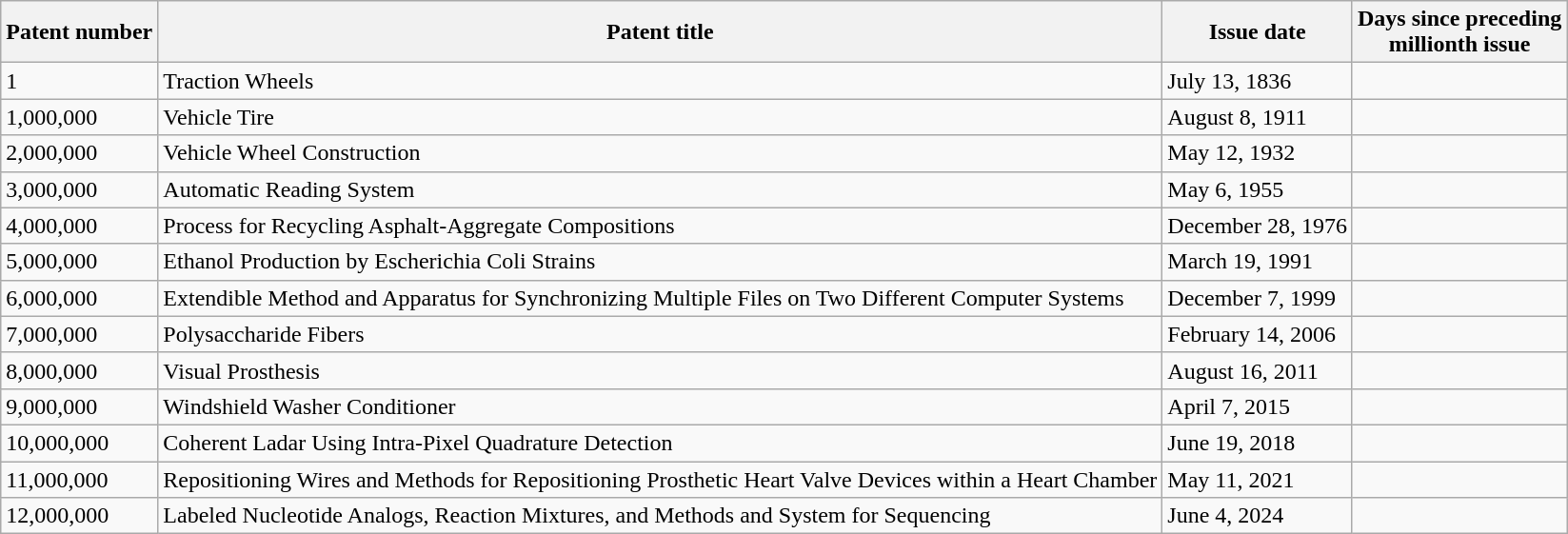<table class="wikitable">
<tr>
<th>Patent number</th>
<th>Patent title</th>
<th>Issue date</th>
<th>Days since preceding <br> millionth issue</th>
</tr>
<tr>
<td>1</td>
<td>Traction Wheels</td>
<td>July 13, 1836</td>
</tr>
<tr>
<td>1,000,000</td>
<td>Vehicle Tire</td>
<td>August 8, 1911</td>
<td></td>
</tr>
<tr>
<td>2,000,000</td>
<td>Vehicle Wheel Construction</td>
<td>May 12, 1932</td>
<td></td>
</tr>
<tr>
<td>3,000,000</td>
<td>Automatic Reading System</td>
<td>May 6, 1955</td>
<td></td>
</tr>
<tr>
<td>4,000,000</td>
<td>Process for Recycling Asphalt-Aggregate Compositions</td>
<td>December 28, 1976</td>
<td></td>
</tr>
<tr>
<td>5,000,000</td>
<td>Ethanol Production by Escherichia Coli Strains</td>
<td>March 19, 1991</td>
<td></td>
</tr>
<tr>
<td>6,000,000</td>
<td>Extendible Method and Apparatus for Synchronizing Multiple Files on Two Different Computer Systems</td>
<td>December 7, 1999</td>
<td></td>
</tr>
<tr>
<td>7,000,000</td>
<td>Polysaccharide Fibers</td>
<td>February 14, 2006</td>
<td></td>
</tr>
<tr>
<td>8,000,000</td>
<td>Visual Prosthesis</td>
<td>August 16, 2011</td>
<td></td>
</tr>
<tr>
<td>9,000,000</td>
<td>Windshield Washer Conditioner</td>
<td>April 7, 2015</td>
<td></td>
</tr>
<tr>
<td>10,000,000</td>
<td>Coherent Ladar Using Intra-Pixel Quadrature Detection</td>
<td>June 19, 2018</td>
<td></td>
</tr>
<tr>
<td>11,000,000</td>
<td>Repositioning Wires and Methods for Repositioning Prosthetic Heart Valve Devices within a Heart Chamber</td>
<td>May 11, 2021</td>
<td></td>
</tr>
<tr>
<td>12,000,000</td>
<td>Labeled Nucleotide Analogs, Reaction Mixtures, and Methods and System for Sequencing</td>
<td>June 4, 2024</td>
<td></td>
</tr>
</table>
